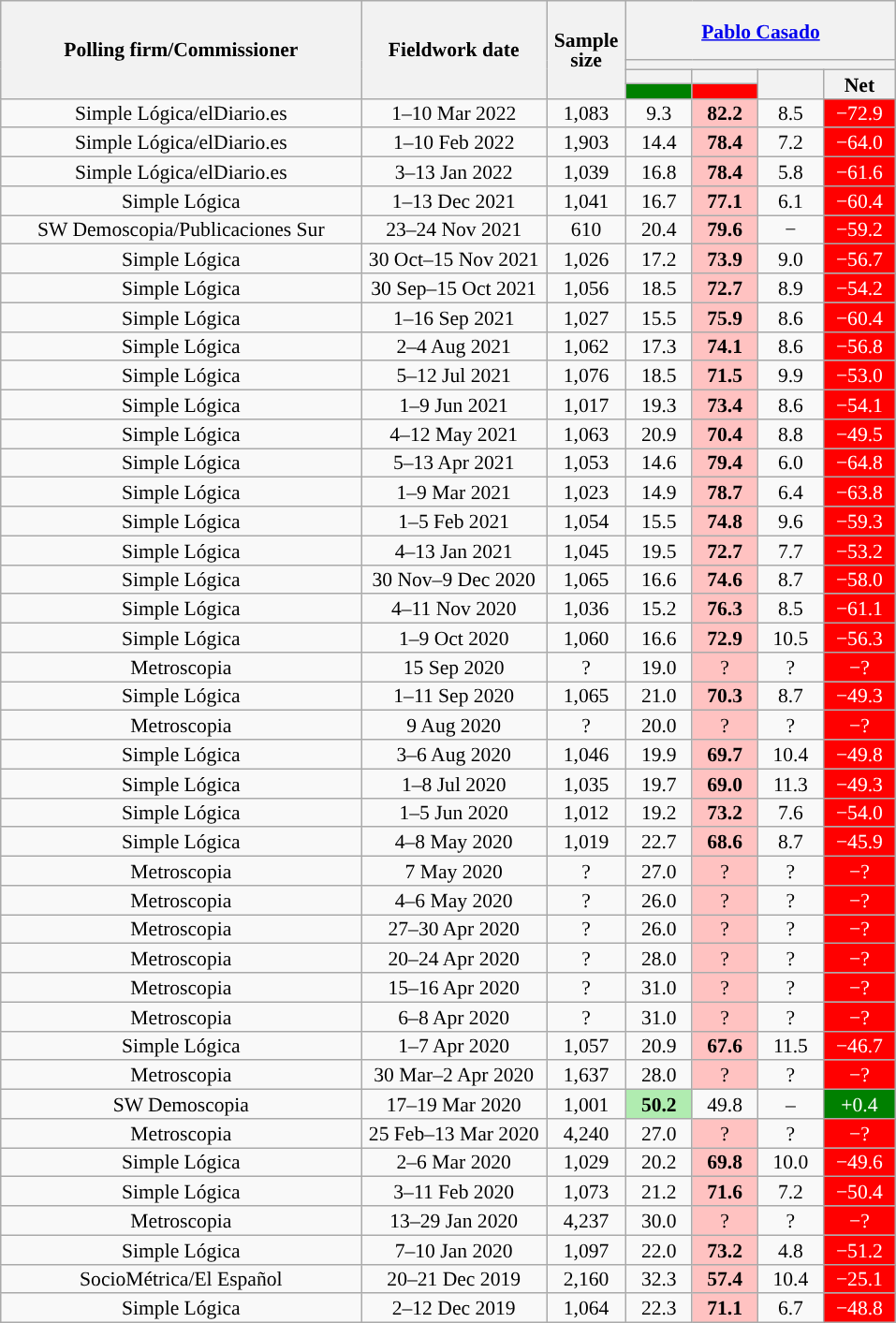<table class="wikitable collapsible collapsed" style="text-align:center; font-size:90%; line-height:14px;">
<tr style="height:42px;">
<th style="width:250px;" rowspan="4">Polling firm/Commissioner</th>
<th style="width:125px;" rowspan="4">Fieldwork date</th>
<th style="width:50px;" rowspan="4">Sample size</th>
<th style="width:185px;" colspan="4"><a href='#'>Pablo Casado</a><br></th>
</tr>
<tr>
<th colspan="4" style="background:"></th>
</tr>
<tr>
<th style="width:30px;"></th>
<th style="width:30px;"></th>
<th style="width:30px;" rowspan="2"></th>
<th style="width:30px;" rowspan="2">Net</th>
</tr>
<tr>
<th style="color:inherit;background:#008000;"></th>
<th style="color:inherit;background:#FF0000;"></th>
</tr>
<tr>
<td>Simple Lógica/elDiario.es</td>
<td>1–10 Mar 2022</td>
<td>1,083</td>
<td>9.3</td>
<td style="background:#FFC2C1;"><strong>82.2</strong></td>
<td>8.5</td>
<td style="background:#FF0000; color:white;">−72.9</td>
</tr>
<tr>
<td>Simple Lógica/elDiario.es</td>
<td>1–10 Feb 2022</td>
<td>1,903</td>
<td>14.4</td>
<td style="background:#FFC2C1;"><strong>78.4</strong></td>
<td>7.2</td>
<td style="background:#FF0000; color:white;">−64.0</td>
</tr>
<tr>
<td>Simple Lógica/elDiario.es</td>
<td>3–13 Jan 2022</td>
<td>1,039</td>
<td>16.8</td>
<td style="background:#FFC2C1;"><strong>78.4</strong></td>
<td>5.8</td>
<td style="background:#FF0000; color:white;">−61.6</td>
</tr>
<tr>
<td>Simple Lógica</td>
<td>1–13 Dec 2021</td>
<td>1,041</td>
<td>16.7</td>
<td style="background:#FFC2C1;"><strong>77.1</strong></td>
<td>6.1</td>
<td style="background:#FF0000; color:white;">−60.4</td>
</tr>
<tr>
<td>SW Demoscopia/Publicaciones Sur</td>
<td>23–24 Nov 2021</td>
<td>610</td>
<td>20.4</td>
<td style="background:#FFC2C1;"><strong>79.6</strong></td>
<td>−</td>
<td style="background:#FF0000; color:white;">−59.2</td>
</tr>
<tr>
<td>Simple Lógica</td>
<td>30 Oct–15 Nov 2021</td>
<td>1,026</td>
<td>17.2</td>
<td style="background:#FFC2C1;"><strong>73.9</strong></td>
<td>9.0</td>
<td style="background:#FF0000; color:white;">−56.7</td>
</tr>
<tr>
<td>Simple Lógica</td>
<td>30 Sep–15 Oct 2021</td>
<td>1,056</td>
<td>18.5</td>
<td style="background:#FFC2C1;"><strong>72.7</strong></td>
<td>8.9</td>
<td style="background:#FF0000; color:white;">−54.2</td>
</tr>
<tr>
<td>Simple Lógica</td>
<td>1–16 Sep 2021</td>
<td>1,027</td>
<td>15.5</td>
<td style="background:#FFC2C1;"><strong>75.9</strong></td>
<td>8.6</td>
<td style="background:#FF0000; color:white;">−60.4</td>
</tr>
<tr>
<td>Simple Lógica</td>
<td>2–4 Aug 2021</td>
<td>1,062</td>
<td>17.3</td>
<td style="background:#FFC2C1;"><strong>74.1</strong></td>
<td>8.6</td>
<td style="background:#FF0000; color:white;">−56.8</td>
</tr>
<tr>
<td>Simple Lógica</td>
<td>5–12 Jul 2021</td>
<td>1,076</td>
<td>18.5</td>
<td style="background:#FFC2C1;"><strong>71.5</strong></td>
<td>9.9</td>
<td style="background:#FF0000; color:white;">−53.0</td>
</tr>
<tr>
<td>Simple Lógica</td>
<td>1–9 Jun 2021</td>
<td>1,017</td>
<td>19.3</td>
<td style="background:#FFC2C1;"><strong>73.4</strong></td>
<td>8.6</td>
<td style="background:#FF0000; color:white;">−54.1</td>
</tr>
<tr>
<td>Simple Lógica</td>
<td>4–12 May 2021</td>
<td>1,063</td>
<td>20.9</td>
<td style="background:#FFC2C1;"><strong>70.4</strong></td>
<td>8.8</td>
<td style="background:#FF0000; color:white;">−49.5</td>
</tr>
<tr>
<td>Simple Lógica</td>
<td>5–13 Apr 2021</td>
<td>1,053</td>
<td>14.6</td>
<td style="background:#FFC2C1;"><strong>79.4</strong></td>
<td>6.0</td>
<td style="background:#FF0000; color:white;">−64.8</td>
</tr>
<tr>
<td>Simple Lógica</td>
<td>1–9 Mar 2021</td>
<td>1,023</td>
<td>14.9</td>
<td style="background:#FFC2C1;"><strong>78.7</strong></td>
<td>6.4</td>
<td style="background:#FF0000; color:white;">−63.8</td>
</tr>
<tr>
<td>Simple Lógica</td>
<td>1–5 Feb 2021</td>
<td>1,054</td>
<td>15.5</td>
<td style="background:#FFC2C1;"><strong>74.8</strong></td>
<td>9.6</td>
<td style="background:#FF0000; color:white;">−59.3</td>
</tr>
<tr>
<td>Simple Lógica</td>
<td>4–13 Jan 2021</td>
<td>1,045</td>
<td>19.5</td>
<td style="background:#FFC2C1;"><strong>72.7</strong></td>
<td>7.7</td>
<td style="background:#FF0000; color:white;">−53.2</td>
</tr>
<tr>
<td>Simple Lógica</td>
<td>30 Nov–9 Dec 2020</td>
<td>1,065</td>
<td>16.6</td>
<td style="background:#FFC2C1;"><strong>74.6</strong></td>
<td>8.7</td>
<td style="background:#FF0000; color:white;">−58.0</td>
</tr>
<tr>
<td>Simple Lógica</td>
<td>4–11 Nov 2020</td>
<td>1,036</td>
<td>15.2</td>
<td style="background:#FFC2C1;"><strong>76.3</strong></td>
<td>8.5</td>
<td style="background:#FF0000; color:white;">−61.1</td>
</tr>
<tr>
<td>Simple Lógica</td>
<td>1–9 Oct 2020</td>
<td>1,060</td>
<td>16.6</td>
<td style="background:#FFC2C1;"><strong>72.9</strong></td>
<td>10.5</td>
<td style="background:#FF0000; color:white;">−56.3</td>
</tr>
<tr>
<td>Metroscopia</td>
<td>15 Sep 2020</td>
<td>?</td>
<td>19.0</td>
<td style="background:#FFC2C1;">?</td>
<td>?</td>
<td style="background:#FF0000; color:white;">−?</td>
</tr>
<tr>
<td>Simple Lógica</td>
<td>1–11 Sep 2020</td>
<td>1,065</td>
<td>21.0</td>
<td style="background:#FFC2C1;"><strong>70.3</strong></td>
<td>8.7</td>
<td style="background:#FF0000; color:white;">−49.3</td>
</tr>
<tr>
<td>Metroscopia</td>
<td>9 Aug 2020</td>
<td>?</td>
<td>20.0</td>
<td style="background:#FFC2C1;">?</td>
<td>?</td>
<td style="background:#FF0000; color:white;">−?</td>
</tr>
<tr>
<td>Simple Lógica</td>
<td>3–6 Aug 2020</td>
<td>1,046</td>
<td>19.9</td>
<td style="background:#FFC2C1;"><strong>69.7</strong></td>
<td>10.4</td>
<td style="background:#FF0000; color:white;">−49.8</td>
</tr>
<tr>
<td>Simple Lógica</td>
<td>1–8 Jul 2020</td>
<td>1,035</td>
<td>19.7</td>
<td style="background:#FFC2C1;"><strong>69.0</strong></td>
<td>11.3</td>
<td style="background:#FF0000; color:white;">−49.3</td>
</tr>
<tr>
<td>Simple Lógica</td>
<td>1–5 Jun 2020</td>
<td>1,012</td>
<td>19.2</td>
<td style="background:#FFC2C1;"><strong>73.2</strong></td>
<td>7.6</td>
<td style="background:#FF0000; color:white;">−54.0</td>
</tr>
<tr>
<td>Simple Lógica</td>
<td>4–8 May 2020</td>
<td>1,019</td>
<td>22.7</td>
<td style="background:#FFC2C1;"><strong>68.6</strong></td>
<td>8.7</td>
<td style="background:#FF0000; color:white;">−45.9</td>
</tr>
<tr>
<td>Metroscopia</td>
<td>7 May 2020</td>
<td>?</td>
<td>27.0</td>
<td style="background:#FFC2C1;">?</td>
<td>?</td>
<td style="background:#FF0000; color:white;">−?</td>
</tr>
<tr>
<td>Metroscopia</td>
<td>4–6 May 2020</td>
<td>?</td>
<td>26.0</td>
<td style="background:#FFC2C1;">?</td>
<td>?</td>
<td style="background:#FF0000; color:white;">−?</td>
</tr>
<tr>
<td>Metroscopia</td>
<td>27–30 Apr 2020</td>
<td>?</td>
<td>26.0</td>
<td style="background:#FFC2C1;">?</td>
<td>?</td>
<td style="background:#FF0000; color:white;">−?</td>
</tr>
<tr>
<td>Metroscopia</td>
<td>20–24 Apr 2020</td>
<td>?</td>
<td>28.0</td>
<td style="background:#FFC2C1;">?</td>
<td>?</td>
<td style="background:#FF0000; color:white;">−?</td>
</tr>
<tr>
<td>Metroscopia</td>
<td>15–16 Apr 2020</td>
<td>?</td>
<td>31.0</td>
<td style="background:#FFC2C1;">?</td>
<td>?</td>
<td style="background:#FF0000; color:white;">−?</td>
</tr>
<tr>
<td>Metroscopia</td>
<td>6–8 Apr 2020</td>
<td>?</td>
<td>31.0</td>
<td style="background:#FFC2C1;">?</td>
<td>?</td>
<td style="background:#FF0000; color:white;">−?</td>
</tr>
<tr>
<td>Simple Lógica</td>
<td>1–7 Apr 2020</td>
<td>1,057</td>
<td>20.9</td>
<td style="background:#FFC2C1;"><strong>67.6</strong></td>
<td>11.5</td>
<td style="background:#FF0000; color:white;">−46.7</td>
</tr>
<tr>
<td>Metroscopia</td>
<td>30 Mar–2 Apr 2020</td>
<td>1,637</td>
<td>28.0</td>
<td style="background:#FFC2C1;">?</td>
<td>?</td>
<td style="background:#FF0000; color:white;">−?</td>
</tr>
<tr>
<td>SW Demoscopia</td>
<td>17–19 Mar 2020</td>
<td>1,001</td>
<td style="background:#B0ECB0;"><strong>50.2</strong></td>
<td>49.8</td>
<td>–</td>
<td style="background:#008000; color:white;">+0.4</td>
</tr>
<tr>
<td>Metroscopia</td>
<td>25 Feb–13 Mar 2020</td>
<td>4,240</td>
<td>27.0</td>
<td style="background:#FFC2C1;">?</td>
<td>?</td>
<td style="background:#FF0000; color:white;">−?</td>
</tr>
<tr>
<td>Simple Lógica</td>
<td>2–6 Mar 2020</td>
<td>1,029</td>
<td>20.2</td>
<td style="background:#FFC2C1;"><strong>69.8</strong></td>
<td>10.0</td>
<td style="background:#FF0000; color:white;">−49.6</td>
</tr>
<tr>
<td>Simple Lógica</td>
<td>3–11 Feb 2020</td>
<td>1,073</td>
<td>21.2</td>
<td style="background:#FFC2C1;"><strong>71.6</strong></td>
<td>7.2</td>
<td style="background:#FF0000; color:white;">−50.4</td>
</tr>
<tr>
<td>Metroscopia</td>
<td>13–29 Jan 2020</td>
<td>4,237</td>
<td>30.0</td>
<td style="background:#FFC2C1;">?</td>
<td>?</td>
<td style="background:#FF0000; color:white;">−?</td>
</tr>
<tr>
<td>Simple Lógica</td>
<td>7–10 Jan 2020</td>
<td>1,097</td>
<td>22.0</td>
<td style="background:#FFC2C1;"><strong>73.2</strong></td>
<td>4.8</td>
<td style="background:#FF0000; color:white;">−51.2</td>
</tr>
<tr>
<td>SocioMétrica/El Español</td>
<td>20–21 Dec 2019</td>
<td>2,160</td>
<td>32.3</td>
<td style="background:#FFC2C1;"><strong>57.4</strong></td>
<td>10.4</td>
<td style="background:#FF0000; color:white;">−25.1</td>
</tr>
<tr>
<td>Simple Lógica</td>
<td>2–12 Dec 2019</td>
<td>1,064</td>
<td>22.3</td>
<td style="background:#FFC2C1;"><strong>71.1</strong></td>
<td>6.7</td>
<td style="background:#FF0000; color:white;">−48.8</td>
</tr>
</table>
